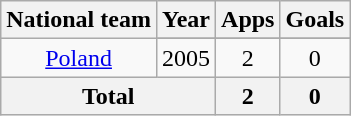<table class="wikitable" style="text-align:center">
<tr>
<th>National team</th>
<th>Year</th>
<th>Apps</th>
<th>Goals</th>
</tr>
<tr>
<td rowspan=2><a href='#'>Poland</a></td>
</tr>
<tr>
<td>2005</td>
<td>2</td>
<td>0</td>
</tr>
<tr>
<th colspan="2">Total</th>
<th>2</th>
<th>0</th>
</tr>
</table>
